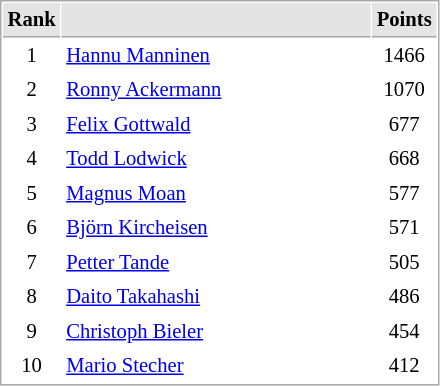<table cellspacing="1" cellpadding="3" style="border:1px solid #AAAAAA;font-size:86%">
<tr bgcolor="#E4E4E4">
<th style="border-bottom:1px solid #AAAAAA" width=10>Rank</th>
<th style="border-bottom:1px solid #AAAAAA" width=200></th>
<th style="border-bottom:1px solid #AAAAAA" width=20>Points</th>
</tr>
<tr align="center">
<td>1</td>
<td align="left"> <a href='#'>Hannu Manninen</a></td>
<td>1466</td>
</tr>
<tr align="center">
<td>2</td>
<td align="left"> <a href='#'>Ronny Ackermann</a></td>
<td>1070</td>
</tr>
<tr align="center">
<td>3</td>
<td align="left"> <a href='#'>Felix Gottwald</a></td>
<td>677</td>
</tr>
<tr align="center">
<td>4</td>
<td align="left"> <a href='#'>Todd Lodwick</a></td>
<td>668</td>
</tr>
<tr align="center">
<td>5</td>
<td align="left"> <a href='#'>Magnus Moan</a></td>
<td>577</td>
</tr>
<tr align="center">
<td>6</td>
<td align="left"> <a href='#'>Björn Kircheisen</a></td>
<td>571</td>
</tr>
<tr align="center">
<td>7</td>
<td align="left"> <a href='#'>Petter Tande</a></td>
<td>505</td>
</tr>
<tr align="center">
<td>8</td>
<td align="left"> <a href='#'>Daito Takahashi</a></td>
<td>486</td>
</tr>
<tr align="center">
<td>9</td>
<td align="left"> <a href='#'>Christoph Bieler</a></td>
<td>454</td>
</tr>
<tr align="center">
<td>10</td>
<td align="left"> <a href='#'>Mario Stecher</a></td>
<td>412</td>
</tr>
</table>
